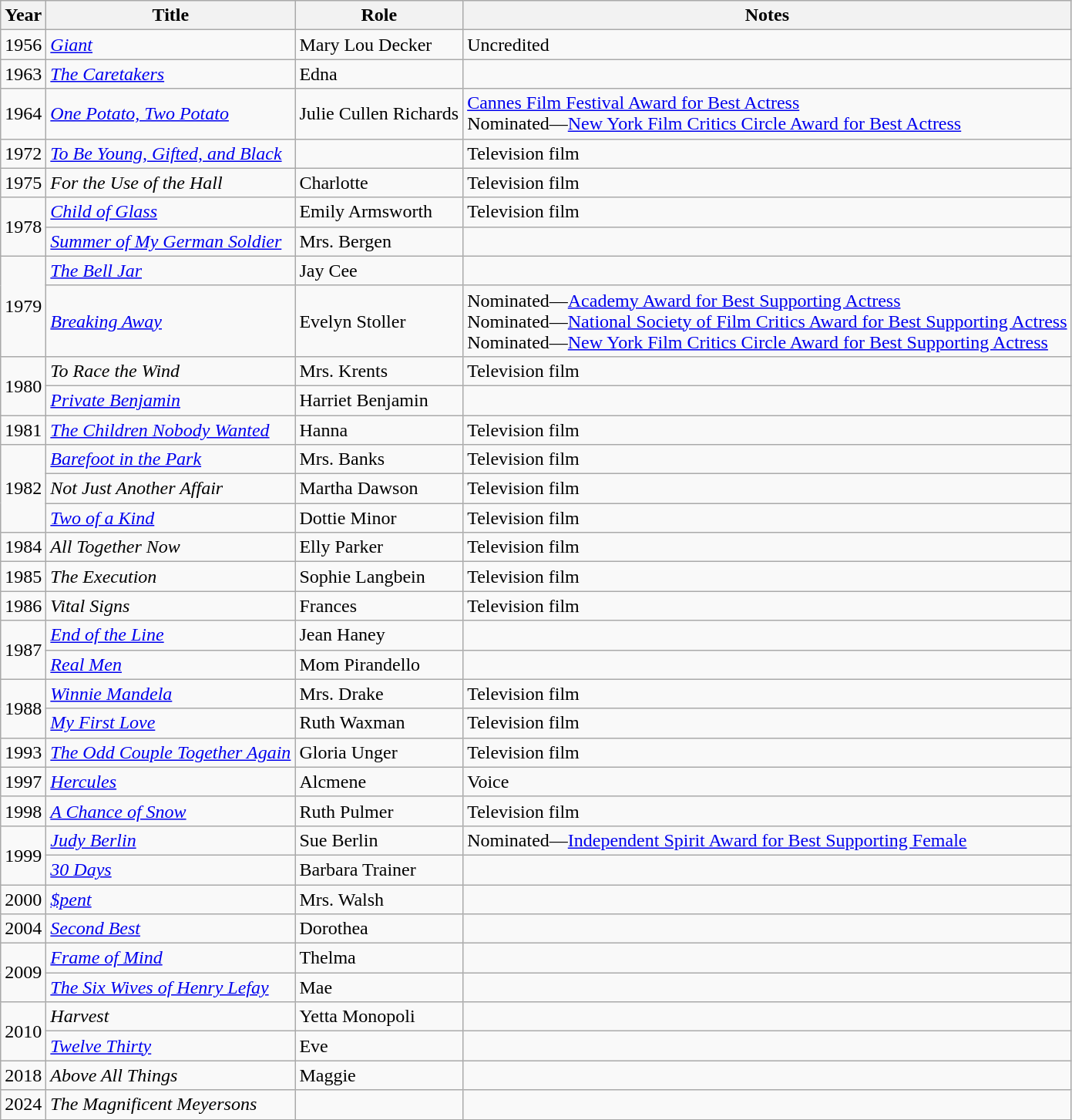<table class="wikitable sortable">
<tr>
<th>Year</th>
<th>Title</th>
<th>Role</th>
<th>Notes</th>
</tr>
<tr>
<td>1956</td>
<td><em><a href='#'>Giant</a></em></td>
<td>Mary Lou Decker</td>
<td>Uncredited</td>
</tr>
<tr>
<td>1963</td>
<td><em><a href='#'>The Caretakers</a></em></td>
<td>Edna</td>
<td></td>
</tr>
<tr>
<td>1964</td>
<td><em><a href='#'>One Potato, Two Potato</a></em></td>
<td>Julie Cullen Richards</td>
<td><a href='#'>Cannes Film Festival Award for Best Actress</a><br>Nominated—<a href='#'>New York Film Critics Circle Award for Best Actress</a></td>
</tr>
<tr>
<td>1972</td>
<td><em><a href='#'>To Be Young, Gifted, and Black</a></em></td>
<td></td>
<td>Television film</td>
</tr>
<tr>
<td>1975</td>
<td><em>For the Use of the Hall</em></td>
<td>Charlotte</td>
<td>Television film</td>
</tr>
<tr>
<td rowspan="2">1978</td>
<td><em><a href='#'>Child of Glass</a></em></td>
<td>Emily Armsworth</td>
<td>Television film</td>
</tr>
<tr>
<td><em><a href='#'>Summer of My German Soldier</a></em></td>
<td>Mrs. Bergen</td>
<td></td>
</tr>
<tr>
<td rowspan="2">1979</td>
<td><em><a href='#'>The Bell Jar</a></em></td>
<td>Jay Cee</td>
<td></td>
</tr>
<tr>
<td><em><a href='#'>Breaking Away</a></em></td>
<td>Evelyn Stoller</td>
<td>Nominated—<a href='#'>Academy Award for Best Supporting Actress</a><br>Nominated—<a href='#'>National Society of Film Critics Award for Best Supporting Actress</a><br>Nominated—<a href='#'>New York Film Critics Circle Award for Best Supporting Actress</a></td>
</tr>
<tr>
<td rowspan="2">1980</td>
<td><em>To Race the Wind</em></td>
<td>Mrs. Krents</td>
<td>Television film</td>
</tr>
<tr>
<td><em><a href='#'>Private Benjamin</a></em></td>
<td>Harriet Benjamin</td>
<td></td>
</tr>
<tr>
<td>1981</td>
<td><em><a href='#'>The Children Nobody Wanted</a></em></td>
<td>Hanna</td>
<td>Television film</td>
</tr>
<tr>
<td rowspan="3">1982</td>
<td><em><a href='#'>Barefoot in the Park</a></em></td>
<td>Mrs. Banks</td>
<td>Television film</td>
</tr>
<tr>
<td><em>Not Just Another Affair</em></td>
<td>Martha Dawson</td>
<td>Television film</td>
</tr>
<tr>
<td><em><a href='#'>Two of a Kind</a></em></td>
<td>Dottie Minor</td>
<td>Television film</td>
</tr>
<tr>
<td>1984</td>
<td><em>All Together Now</em></td>
<td>Elly Parker</td>
<td>Television film</td>
</tr>
<tr>
<td>1985</td>
<td><em>The Execution</em></td>
<td>Sophie Langbein</td>
<td>Television film</td>
</tr>
<tr>
<td>1986</td>
<td><em>Vital Signs</em></td>
<td>Frances</td>
<td>Television film</td>
</tr>
<tr>
<td rowspan="2">1987</td>
<td><em><a href='#'>End of the Line</a></em></td>
<td>Jean Haney</td>
<td></td>
</tr>
<tr>
<td><em><a href='#'>Real Men</a></em></td>
<td>Mom Pirandello</td>
<td></td>
</tr>
<tr>
<td rowspan="2">1988</td>
<td><em><a href='#'>Winnie Mandela</a></em></td>
<td>Mrs. Drake</td>
<td>Television film</td>
</tr>
<tr>
<td><em><a href='#'>My First Love</a></em></td>
<td>Ruth Waxman</td>
<td>Television film</td>
</tr>
<tr>
<td>1993</td>
<td><em><a href='#'>The Odd Couple Together Again</a></em></td>
<td>Gloria Unger</td>
<td>Television film</td>
</tr>
<tr>
<td>1997</td>
<td><em><a href='#'>Hercules</a></em></td>
<td>Alcmene</td>
<td>Voice</td>
</tr>
<tr>
<td>1998</td>
<td><em><a href='#'>A Chance of Snow</a></em></td>
<td>Ruth Pulmer</td>
<td>Television film</td>
</tr>
<tr>
<td rowspan="2">1999</td>
<td><em><a href='#'>Judy Berlin</a></em></td>
<td>Sue Berlin</td>
<td>Nominated—<a href='#'>Independent Spirit Award for Best Supporting Female</a></td>
</tr>
<tr>
<td><em><a href='#'>30 Days</a></em></td>
<td>Barbara Trainer</td>
<td></td>
</tr>
<tr>
<td>2000</td>
<td><em><a href='#'>$pent</a></em></td>
<td>Mrs. Walsh</td>
<td></td>
</tr>
<tr>
<td>2004</td>
<td><em><a href='#'>Second Best</a></em></td>
<td>Dorothea</td>
<td></td>
</tr>
<tr>
<td rowspan="2">2009</td>
<td><em><a href='#'>Frame of Mind</a></em></td>
<td>Thelma</td>
<td></td>
</tr>
<tr>
<td><em><a href='#'>The Six Wives of Henry Lefay</a></em></td>
<td>Mae</td>
<td></td>
</tr>
<tr>
<td rowspan="2">2010</td>
<td><em>Harvest</em></td>
<td>Yetta Monopoli</td>
<td></td>
</tr>
<tr>
<td><em><a href='#'>Twelve Thirty</a></em></td>
<td>Eve</td>
<td></td>
</tr>
<tr>
<td>2018</td>
<td><em>Above All Things</em></td>
<td>Maggie</td>
<td></td>
</tr>
<tr>
<td>2024</td>
<td><em>The Magnificent Meyersons</em></td>
<td></td>
<td></td>
</tr>
<tr>
</tr>
</table>
